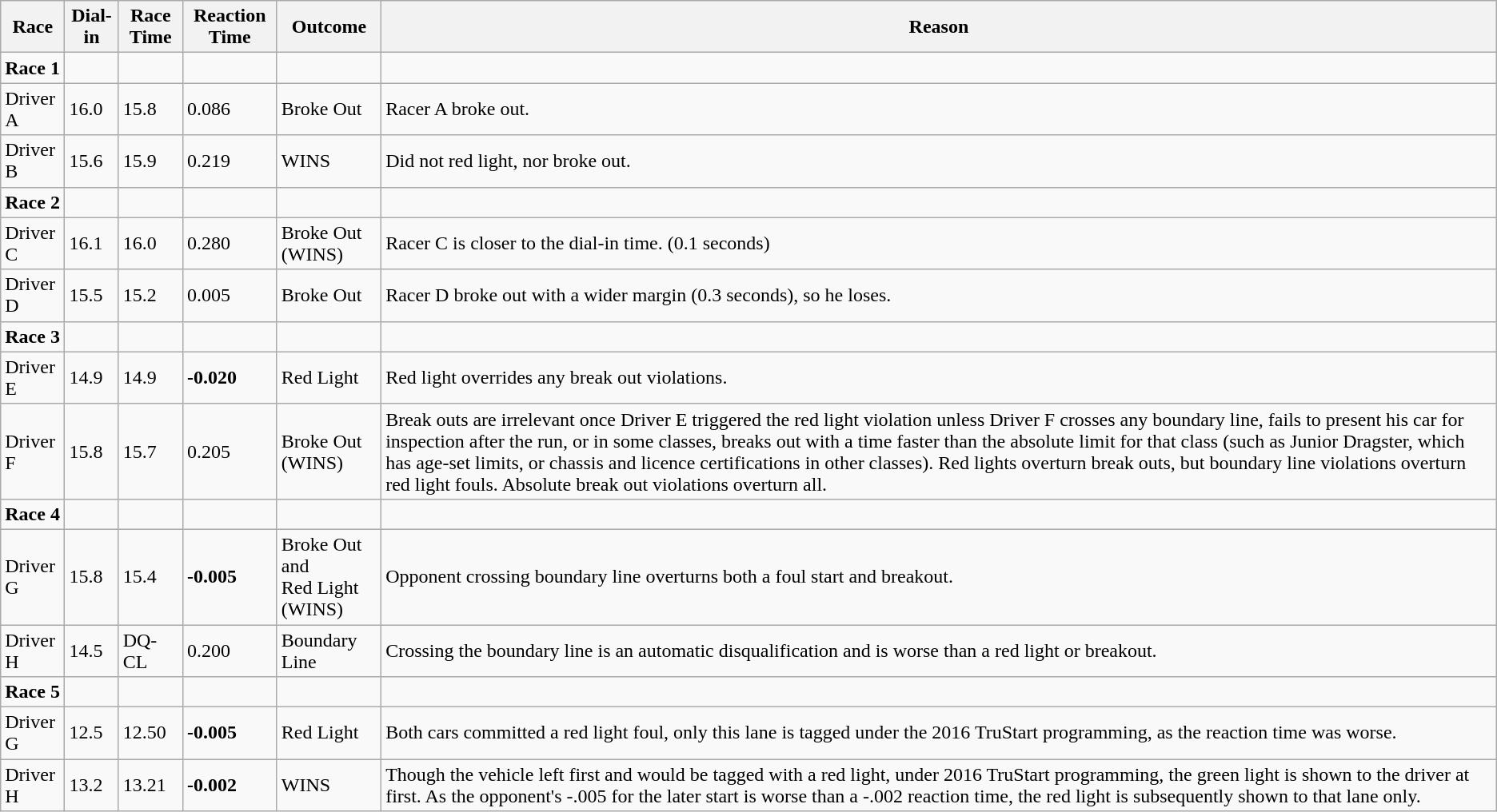<table class="wikitable">
<tr>
<th>Race</th>
<th>Dial-in</th>
<th>Race Time</th>
<th>Reaction Time</th>
<th>Outcome</th>
<th>Reason</th>
</tr>
<tr>
<td><strong>Race 1</strong></td>
<td></td>
<td></td>
<td></td>
<td></td>
<td></td>
</tr>
<tr>
<td>Driver A</td>
<td>16.0</td>
<td>15.8</td>
<td>0.086</td>
<td>Broke Out</td>
<td>Racer A broke out.</td>
</tr>
<tr>
<td>Driver B</td>
<td>15.6</td>
<td>15.9</td>
<td>0.219</td>
<td>WINS</td>
<td>Did not red light, nor broke out.</td>
</tr>
<tr>
<td><strong>Race 2</strong></td>
<td></td>
<td></td>
<td></td>
<td></td>
<td></td>
</tr>
<tr>
<td>Driver C</td>
<td>16.1</td>
<td>16.0</td>
<td>0.280</td>
<td>Broke Out (WINS)</td>
<td>Racer C is closer to the dial-in time. (0.1 seconds)</td>
</tr>
<tr>
<td>Driver D</td>
<td>15.5</td>
<td>15.2</td>
<td>0.005</td>
<td>Broke Out</td>
<td>Racer D broke out with a wider margin (0.3 seconds), so he loses.</td>
</tr>
<tr>
<td><strong>Race 3</strong></td>
<td></td>
<td></td>
<td></td>
<td></td>
<td></td>
</tr>
<tr>
<td>Driver E</td>
<td>14.9</td>
<td>14.9</td>
<td><strong> -0.020</strong></td>
<td>Red Light</td>
<td>Red light overrides any break out violations.</td>
</tr>
<tr>
<td>Driver F</td>
<td>15.8</td>
<td>15.7</td>
<td>0.205</td>
<td>Broke Out (WINS)</td>
<td>Break outs are irrelevant once Driver E triggered the red light violation unless Driver F crosses any boundary line, fails to present his car for inspection after the run, or in some classes, breaks out with a time faster than the absolute limit for that class (such as Junior Dragster, which has age-set limits, or chassis and licence certifications in other classes).  Red lights overturn break outs, but boundary line violations overturn red light fouls.  Absolute break out violations overturn all.</td>
</tr>
<tr>
<td><strong>Race 4</strong></td>
<td></td>
<td></td>
<td></td>
<td></td>
<td></td>
</tr>
<tr>
<td>Driver G</td>
<td>15.8</td>
<td>15.4</td>
<td><strong>-0.005</strong></td>
<td>Broke Out and <br> Red Light (WINS)</td>
<td>Opponent crossing boundary line overturns both a foul start and breakout.</td>
</tr>
<tr>
<td>Driver H</td>
<td>14.5</td>
<td>DQ-CL</td>
<td>0.200</td>
<td>Boundary Line</td>
<td>Crossing the boundary line is an automatic disqualification and is worse than a red light or breakout.</td>
</tr>
<tr>
<td><strong>Race 5</strong></td>
<td></td>
<td></td>
<td></td>
<td></td>
<td></td>
</tr>
<tr>
<td>Driver G</td>
<td>12.5</td>
<td>12.50</td>
<td><strong>-0.005</strong></td>
<td>Red Light</td>
<td>Both cars committed a red light foul, only this lane is tagged under the 2016 TruStart programming, as the reaction time was worse.</td>
</tr>
<tr>
<td>Driver H</td>
<td>13.2</td>
<td>13.21</td>
<td><strong>-0.002</strong></td>
<td>WINS</td>
<td>Though the vehicle left first and would be tagged with a red light, under 2016 TruStart programming, the green light is shown to the driver at first.  As the opponent's -.005 for the later start is worse than a -.002 reaction time, the red light is subsequently shown to that lane only.</td>
</tr>
</table>
